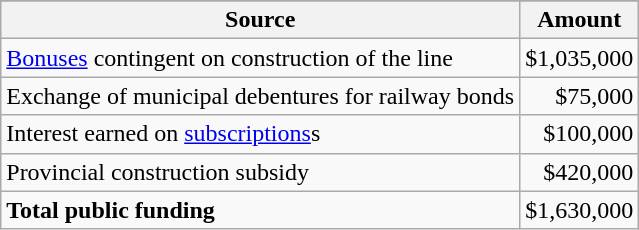<table class="wikitable">
<tr>
</tr>
<tr>
<th>Source</th>
<th>Amount</th>
</tr>
<tr align = "right">
<td align="left"><a href='#'>Bonuses</a> contingent on construction of the line</td>
<td>$1,035,000</td>
</tr>
<tr align = "right">
<td align="left">Exchange of municipal debentures for railway bonds</td>
<td>$75,000</td>
</tr>
<tr align = "right">
<td align="left">Interest earned on <a href='#'>subscriptions</a>s</td>
<td>$100,000</td>
</tr>
<tr align = "right">
<td align="left">Provincial construction subsidy</td>
<td>$420,000</td>
</tr>
<tr align = "right">
<td align="left"><strong>Total public funding</strong></td>
<td>$1,630,000</td>
</tr>
</table>
